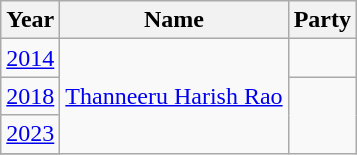<table class="wikitable sortable">
<tr>
<th>Year</th>
<th>Name</th>
<th colspan="2">Party</th>
</tr>
<tr>
<td><a href='#'>2014</a></td>
<td rowspan="4"><a href='#'>Thanneeru Harish Rao</a></td>
<td></td>
</tr>
<tr>
<td><a href='#'>2018</a></td>
</tr>
<tr>
<td><a href='#'>2023</a></td>
</tr>
<tr>
</tr>
</table>
